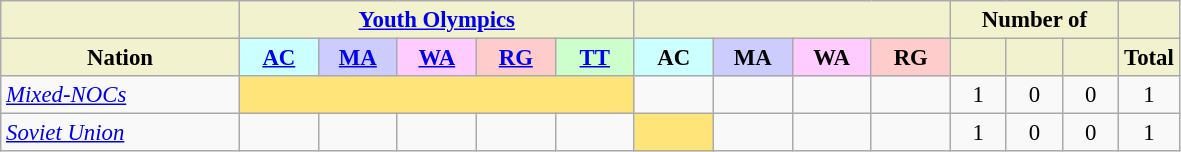<table class="wikitable" style="margin-top:0em; text-align:center; font-size:95%;">
<tr>
<th colspan="1" style="background: #f2f2ce;"></th>
<th colspan="5" style="background: #f2f2ce;"><a href='#'>Youth Olympics</a></th>
<th colspan="4" style="background: #f2f2ce;"></th>
<th colspan="3" style="background: #f2f2ce;"><strong>Number of</strong></th>
<th style="background: #f2f2ce;"></th>
</tr>
<tr>
<th style="background-color:#f2f2ce; width:10.0em;">Nation</th>
<th style="background-color:#cff; width:3.0em;"><a href='#'>AC</a></th>
<th style="background-color:#ccf; width:3.0em;"><a href='#'>MA</a></th>
<th style="background-color:#fcf; width:3.0em;"><a href='#'>WA</a></th>
<th style="background-color:#fcc; width:3.0em;"><a href='#'>RG</a></th>
<th style="background-color:#cfc; width:3.0em;"><a href='#'>TT</a></th>
<th style="background-color:#cff; width:3.0em;">AC</th>
<th style="background-color:#ccf; width:3.0em;">MA</th>
<th style="background-color:#fcf; width:3.0em;">WA</th>
<th style="background-color:#fcc; width:3.0em;">RG</th>
<th style="background-color:#f2f2ce; width:2.0em;;"></th>
<th style="background-color:#f2f2ce; width:2.0em;;"></th>
<th style="background-color:#f2f2ce; width:2.0em;;"></th>
<th style="background-color:#f2f2ce; width:2.0em;;"><strong>Total</strong></th>
</tr>
<tr>
<td align=left><em> <a href='#'>Mixed-NOCs</a></em></td>
<td colspan=5 style="background-color:#FFE47A;"></td>
<td></td>
<td></td>
<td></td>
<td></td>
<td>1</td>
<td>0</td>
<td>0</td>
<td>1</td>
</tr>
<tr>
<td align=left> <em><a href='#'>Soviet Union</a></em></td>
<td></td>
<td></td>
<td></td>
<td></td>
<td></td>
<td style="background-color:#FFE47A;"></td>
<td></td>
<td></td>
<td></td>
<td>1</td>
<td>0</td>
<td>0</td>
<td>1</td>
</tr>
</table>
